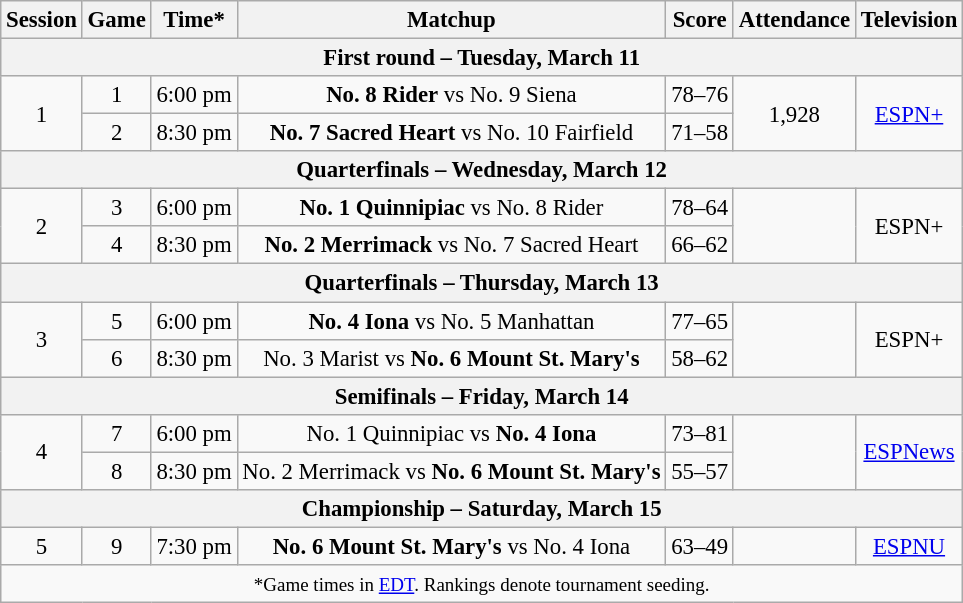<table class="wikitable" style="font-size:95%;text-align:center">
<tr>
<th>Session</th>
<th>Game</th>
<th>Time*</th>
<th>Matchup</th>
<th>Score</th>
<th>Attendance</th>
<th>Television</th>
</tr>
<tr>
<th colspan="7">First round – Tuesday, March 11</th>
</tr>
<tr>
<td rowspan="2">1</td>
<td>1</td>
<td>6:00 pm</td>
<td><strong>No. 8 Rider</strong> vs No. 9 Siena</td>
<td>78–76</td>
<td rowspan="2">1,928</td>
<td rowspan="2"><a href='#'>ESPN+</a></td>
</tr>
<tr>
<td>2</td>
<td>8:30 pm</td>
<td><strong>No. 7 Sacred Heart</strong> vs No. 10 Fairfield</td>
<td>71–58</td>
</tr>
<tr>
<th colspan="7">Quarterfinals – Wednesday, March 12</th>
</tr>
<tr>
<td rowspan="2">2</td>
<td>3</td>
<td>6:00 pm</td>
<td><strong>No. 1 Quinnipiac</strong> vs No. 8 Rider</td>
<td>78–64</td>
<td rowspan="2"></td>
<td rowspan="2">ESPN+</td>
</tr>
<tr>
<td>4</td>
<td>8:30 pm</td>
<td><strong>No. 2 Merrimack</strong> vs No. 7 Sacred Heart</td>
<td>66–62</td>
</tr>
<tr>
<th colspan="7">Quarterfinals – Thursday, March 13</th>
</tr>
<tr>
<td rowspan="2">3</td>
<td>5</td>
<td>6:00 pm</td>
<td><strong>No. 4 Iona</strong> vs No. 5 Manhattan</td>
<td>77–65</td>
<td rowspan="2"></td>
<td rowspan="2">ESPN+</td>
</tr>
<tr>
<td>6</td>
<td>8:30 pm</td>
<td>No. 3 Marist vs <strong>No. 6 Mount St. Mary's</strong></td>
<td>58–62</td>
</tr>
<tr>
<th colspan="7">Semifinals – Friday, March 14</th>
</tr>
<tr>
<td rowspan="2">4</td>
<td>7</td>
<td>6:00 pm</td>
<td>No. 1 Quinnipiac vs <strong>No. 4 Iona</strong></td>
<td>73–81</td>
<td rowspan="2"></td>
<td rowspan="2"><a href='#'>ESPNews</a></td>
</tr>
<tr>
<td>8</td>
<td>8:30 pm</td>
<td>No. 2 Merrimack vs <strong>No. 6 Mount St. Mary's</strong></td>
<td>55–57</td>
</tr>
<tr>
<th colspan="7">Championship – Saturday, March 15</th>
</tr>
<tr>
<td>5</td>
<td>9</td>
<td>7:30 pm</td>
<td><strong>No. 6 Mount St. Mary's</strong> vs No. 4 Iona</td>
<td>63–49</td>
<td></td>
<td><a href='#'>ESPNU</a></td>
</tr>
<tr>
<td colspan="7"><small>*Game times in <a href='#'>EDT</a>. Rankings denote tournament seeding.</small></td>
</tr>
</table>
